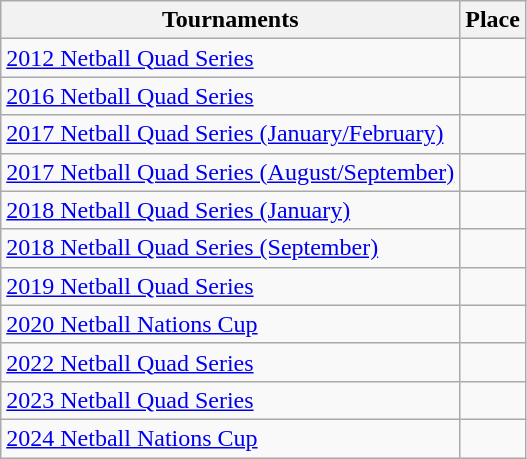<table class="wikitable collapsible">
<tr>
<th>Tournaments</th>
<th>Place</th>
</tr>
<tr>
<td><a href='#'>2012 Netball Quad Series</a></td>
<td></td>
</tr>
<tr>
<td><a href='#'>2016 Netball Quad Series</a></td>
<td></td>
</tr>
<tr>
<td><a href='#'>2017 Netball Quad Series (January/February)</a></td>
<td></td>
</tr>
<tr>
<td><a href='#'>2017 Netball Quad Series (August/September)</a></td>
<td></td>
</tr>
<tr>
<td><a href='#'>2018 Netball Quad Series (January)</a></td>
<td></td>
</tr>
<tr>
<td><a href='#'>2018 Netball Quad Series (September)</a></td>
<td></td>
</tr>
<tr>
<td><a href='#'>2019 Netball Quad Series</a></td>
<td></td>
</tr>
<tr>
<td><a href='#'>2020 Netball Nations Cup</a></td>
<td></td>
</tr>
<tr>
<td><a href='#'>2022 Netball Quad Series</a></td>
<td></td>
</tr>
<tr>
<td><a href='#'>2023 Netball Quad Series</a></td>
<td></td>
</tr>
<tr>
<td><a href='#'>2024 Netball Nations Cup</a></td>
<td></td>
</tr>
</table>
